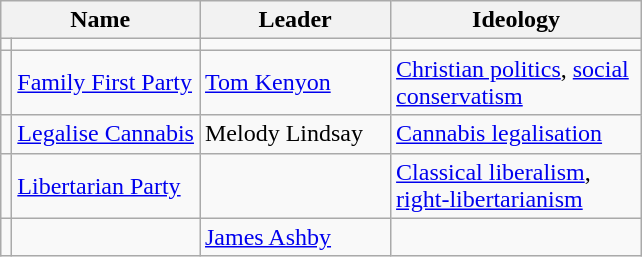<table class="wikitable">
<tr>
<th colspan="2">Name</th>
<th width=120px>Leader</th>
<th width=160px>Ideology</th>
</tr>
<tr>
<td></td>
<td></td>
<td></td>
<td></td>
</tr>
<tr>
<td></td>
<td><a href='#'>Family First Party</a></td>
<td><a href='#'>Tom Kenyon</a></td>
<td><a href='#'>Christian politics</a>, <a href='#'>social conservatism</a></td>
</tr>
<tr>
<td></td>
<td><a href='#'>Legalise Cannabis</a></td>
<td>Melody Lindsay</td>
<td><a href='#'>Cannabis legalisation</a></td>
</tr>
<tr>
<td></td>
<td><a href='#'>Libertarian Party</a></td>
<td></td>
<td><a href='#'>Classical liberalism</a>, <a href='#'>right-libertarianism</a></td>
</tr>
<tr>
<td></td>
<td></td>
<td><a href='#'>James Ashby</a></td>
<td><br></td>
</tr>
</table>
